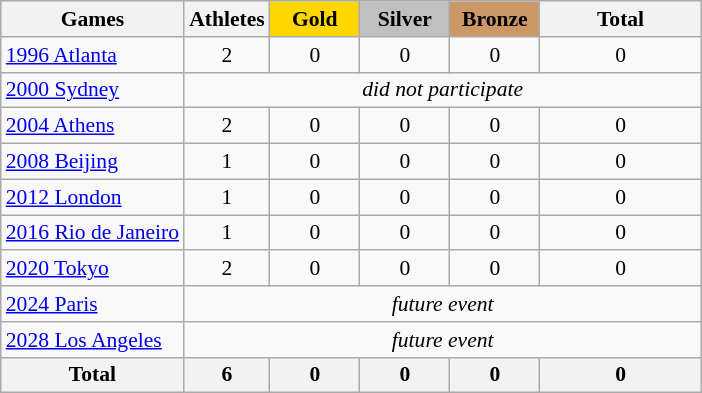<table class="wikitable" style="text-align:center; font-size:90%;">
<tr>
<th>Games</th>
<th>Athletes</th>
<td style="background:gold; width:3.7em; font-weight:bold;">Gold</td>
<td style="background:silver; width:3.7em; font-weight:bold;">Silver</td>
<td style="background:#cc9966; width:3.7em; font-weight:bold;">Bronze</td>
<th style="width:7em; font-weight:bold;">Total</th>
</tr>
<tr>
<td align=left> <a href='#'>1996 Atlanta</a></td>
<td>2</td>
<td>0</td>
<td>0</td>
<td>0</td>
<td>0</td>
</tr>
<tr>
<td align=left> <a href='#'>2000 Sydney</a></td>
<td colspan=5><em>did not participate</em></td>
</tr>
<tr>
<td align=left> <a href='#'>2004 Athens</a></td>
<td>2</td>
<td>0</td>
<td>0</td>
<td>0</td>
<td>0</td>
</tr>
<tr>
<td align=left> <a href='#'>2008 Beijing</a></td>
<td>1</td>
<td>0</td>
<td>0</td>
<td>0</td>
<td>0</td>
</tr>
<tr>
<td align=left> <a href='#'>2012 London</a></td>
<td>1</td>
<td>0</td>
<td>0</td>
<td>0</td>
<td>0</td>
</tr>
<tr>
<td align=left> <a href='#'>2016 Rio de Janeiro</a></td>
<td>1</td>
<td>0</td>
<td>0</td>
<td>0</td>
<td>0</td>
</tr>
<tr>
<td align=left> <a href='#'>2020 Tokyo</a></td>
<td>2</td>
<td>0</td>
<td>0</td>
<td>0</td>
<td>0</td>
</tr>
<tr>
<td align=left> <a href='#'>2024 Paris</a></td>
<td colspan=5; rowspan=1><em>future event</em></td>
</tr>
<tr>
<td align=left> <a href='#'>2028 Los Angeles</a></td>
<td colspan=5; rowspan=1><em>future event</em></td>
</tr>
<tr>
<th colspan=1>Total</th>
<th>6</th>
<th>0</th>
<th>0</th>
<th>0</th>
<th 0>0</th>
</tr>
</table>
